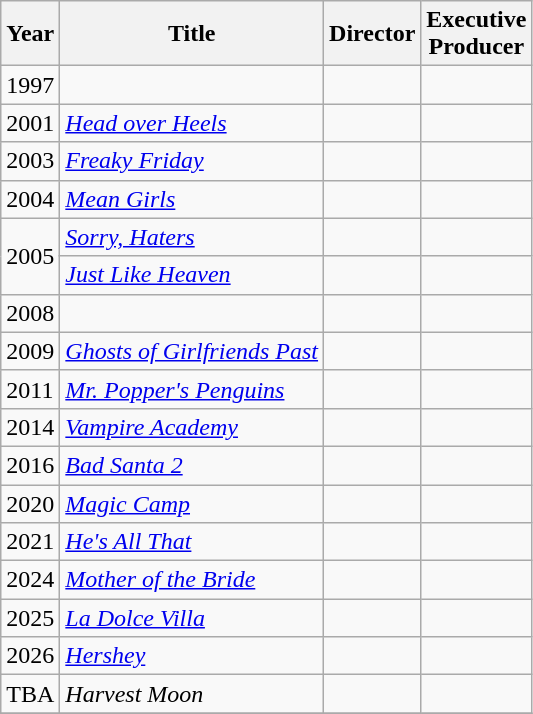<table class = "wikitable">
<tr>
<th>Year</th>
<th>Title</th>
<th>Director</th>
<th>Executive<br>Producer</th>
</tr>
<tr>
<td>1997</td>
<td><em></em></td>
<td></td>
<td></td>
</tr>
<tr>
<td>2001</td>
<td><em><a href='#'>Head over Heels</a></em></td>
<td></td>
<td></td>
</tr>
<tr>
<td>2003</td>
<td><em><a href='#'>Freaky Friday</a></em></td>
<td></td>
<td></td>
</tr>
<tr>
<td>2004</td>
<td><em><a href='#'>Mean Girls</a></em></td>
<td></td>
<td></td>
</tr>
<tr>
<td rowspan="2">2005</td>
<td><em><a href='#'>Sorry, Haters</a></em></td>
<td></td>
<td></td>
</tr>
<tr>
<td><em><a href='#'>Just Like Heaven</a></em></td>
<td></td>
<td></td>
</tr>
<tr>
<td>2008</td>
<td><em></em></td>
<td></td>
<td></td>
</tr>
<tr>
<td>2009</td>
<td><em><a href='#'>Ghosts of Girlfriends Past</a></em></td>
<td></td>
<td></td>
</tr>
<tr>
<td>2011</td>
<td><em><a href='#'>Mr. Popper's Penguins</a></em></td>
<td></td>
<td></td>
</tr>
<tr>
<td>2014</td>
<td><em><a href='#'>Vampire Academy</a></em></td>
<td></td>
<td></td>
</tr>
<tr>
<td>2016</td>
<td><em><a href='#'>Bad Santa 2</a></em></td>
<td></td>
<td></td>
</tr>
<tr>
<td>2020</td>
<td><em><a href='#'>Magic Camp</a></em></td>
<td></td>
<td></td>
</tr>
<tr>
<td>2021</td>
<td><em><a href='#'>He's All That</a></em></td>
<td></td>
<td></td>
</tr>
<tr>
<td>2024</td>
<td><em><a href='#'>Mother of the Bride</a></em></td>
<td></td>
<td></td>
</tr>
<tr>
<td>2025</td>
<td><em><a href='#'>La Dolce Villa</a></em></td>
<td></td>
<td></td>
</tr>
<tr>
<td>2026</td>
<td><em><a href='#'>Hershey</a></em> </td>
<td></td>
<td></td>
</tr>
<tr>
<td>TBA</td>
<td><em>Harvest Moon</em></td>
<td></td>
<td></td>
</tr>
<tr>
</tr>
</table>
